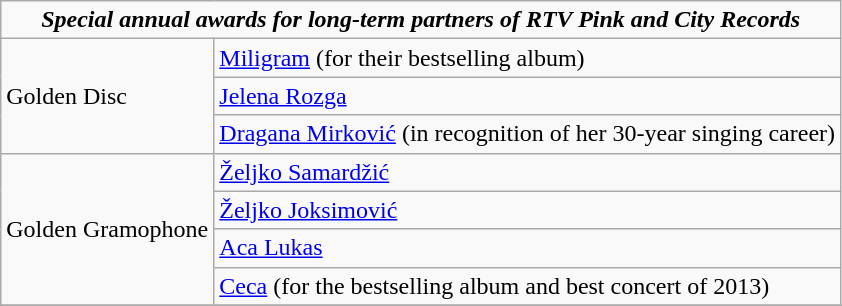<table class="wikitable">
<tr>
<td colspan=2 align=center><strong><em>Special annual awards for long-term partners of RTV Pink and City Records</em></strong></td>
</tr>
<tr>
<td rowspan=3>Golden Disc</td>
<td><a href='#'>Miligram</a> (for their bestselling album)</td>
</tr>
<tr>
<td><a href='#'>Jelena Rozga</a></td>
</tr>
<tr>
<td><a href='#'>Dragana Mirković</a> (in recognition of her 30-year singing career)</td>
</tr>
<tr>
<td rowspan=4>Golden Gramophone</td>
<td><a href='#'>Željko Samardžić</a></td>
</tr>
<tr>
<td><a href='#'>Željko Joksimović</a></td>
</tr>
<tr>
<td><a href='#'>Aca Lukas</a></td>
</tr>
<tr>
<td><a href='#'>Ceca</a> (for the bestselling album and best concert of 2013)</td>
</tr>
<tr>
</tr>
</table>
